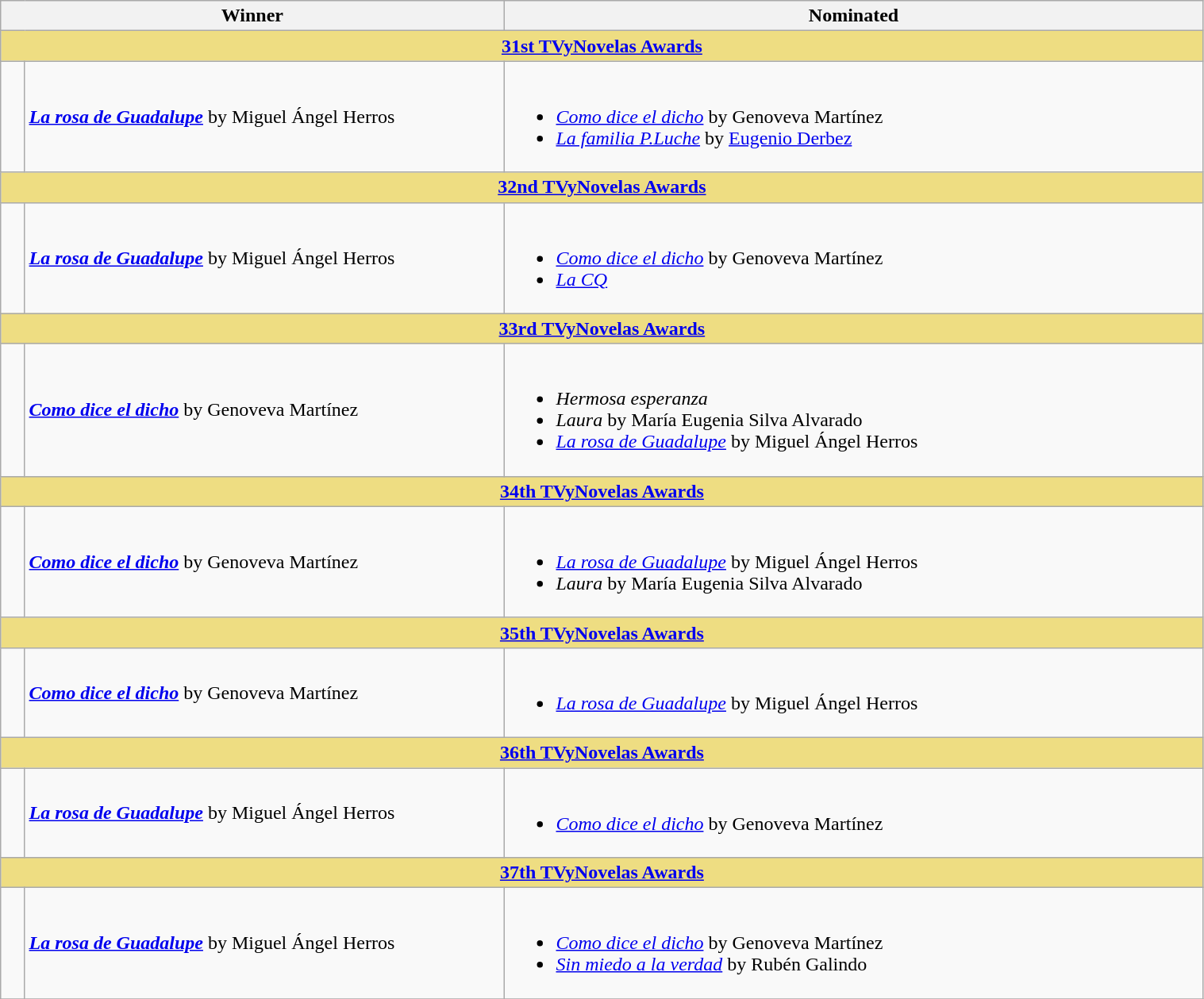<table class="wikitable" width=80%>
<tr align=center>
<th width="150px;" colspan=2; align="center">Winner</th>
<th width="580px;" align="center">Nominated</th>
</tr>
<tr>
<th colspan=9 style="background:#EEDD82;"  align="center"><strong><a href='#'>31st TVyNovelas Awards</a></strong></th>
</tr>
<tr>
<td width=2%></td>
<td><strong><em><a href='#'>La rosa de Guadalupe</a></em></strong> by Miguel Ángel Herros</td>
<td><br><ul><li><em><a href='#'>Como dice el dicho</a></em> by Genoveva Martínez</li><li><em><a href='#'>La familia P.Luche</a></em> by <a href='#'>Eugenio Derbez</a></li></ul></td>
</tr>
<tr>
<th colspan=9 style="background:#EEDD82;"  align="center"><strong><a href='#'>32nd TVyNovelas Awards</a></strong></th>
</tr>
<tr>
<td width=2%></td>
<td><strong><em><a href='#'>La rosa de Guadalupe</a></em></strong> by Miguel Ángel Herros</td>
<td><br><ul><li><em><a href='#'>Como dice el dicho</a></em> by Genoveva Martínez</li><li><em><a href='#'>La CQ</a></em></li></ul></td>
</tr>
<tr>
<th colspan=9 style="background:#EEDD82;"  align="center"><strong><a href='#'>33rd TVyNovelas Awards</a></strong></th>
</tr>
<tr>
<td width=2%></td>
<td><strong><em><a href='#'>Como dice el dicho</a></em></strong> by Genoveva Martínez</td>
<td><br><ul><li><em>Hermosa esperanza</em></li><li><em>Laura</em> by 	María Eugenia Silva Alvarado</li><li><em><a href='#'>La rosa de Guadalupe</a></em> by Miguel Ángel Herros</li></ul></td>
</tr>
<tr>
<th colspan=9 style="background:#EEDD82;"  align="center"><strong><a href='#'>34th TVyNovelas Awards</a></strong></th>
</tr>
<tr>
<td width=2%></td>
<td><strong><em><a href='#'>Como dice el dicho</a></em></strong> by Genoveva Martínez</td>
<td><br><ul><li><em><a href='#'>La rosa de Guadalupe</a></em> by Miguel Ángel Herros</li><li><em>Laura</em> by 	María Eugenia Silva Alvarado</li></ul></td>
</tr>
<tr>
<th colspan=9 style="background:#EEDD82;"  align="center"><strong><a href='#'>35th TVyNovelas Awards</a></strong></th>
</tr>
<tr>
<td width=2%></td>
<td><strong><em><a href='#'>Como dice el dicho</a></em></strong> by Genoveva Martínez</td>
<td><br><ul><li><em><a href='#'>La rosa de Guadalupe</a></em> by Miguel Ángel Herros</li></ul></td>
</tr>
<tr>
<th colspan=9 style="background:#EEDD82;"  align="center"><strong><a href='#'>36th TVyNovelas Awards</a></strong></th>
</tr>
<tr>
<td width=2%></td>
<td><strong><em><a href='#'>La rosa de Guadalupe</a></em></strong> by Miguel Ángel Herros</td>
<td><br><ul><li><em><a href='#'>Como dice el dicho</a></em> by Genoveva Martínez</li></ul></td>
</tr>
<tr>
<th colspan=9 style="background:#EEDD82;"  align="center"><strong><a href='#'>37th TVyNovelas Awards</a></strong></th>
</tr>
<tr>
<td width=2%></td>
<td><strong><em><a href='#'>La rosa de Guadalupe</a></em></strong> by Miguel Ángel Herros</td>
<td><br><ul><li><em><a href='#'>Como dice el dicho</a></em> by Genoveva Martínez</li><li><em><a href='#'>Sin miedo a la verdad</a></em> by Rubén Galindo</li></ul></td>
</tr>
<tr>
</tr>
</table>
